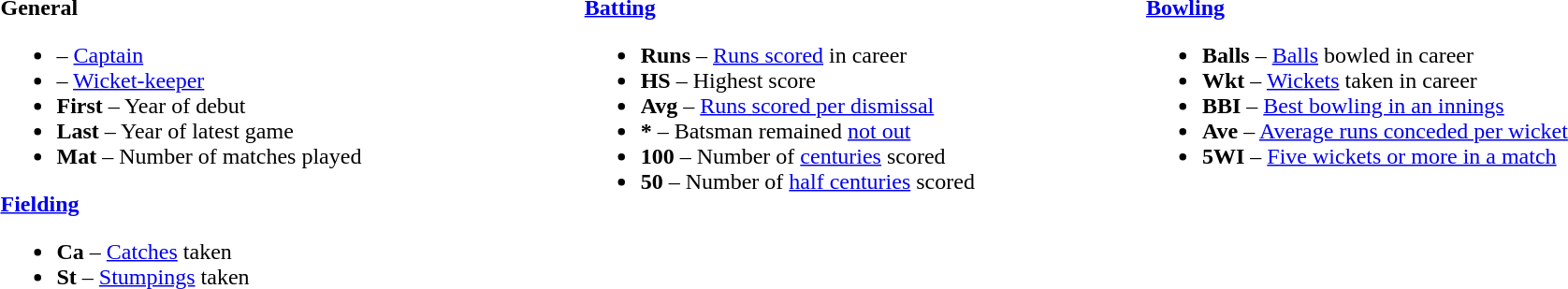<table>
<tr>
<td valign="top" style="width:26%"><br><strong>General</strong><ul><li> – <a href='#'>Captain</a></li><li> – <a href='#'>Wicket-keeper</a></li><li><strong>First</strong> – Year of debut</li><li><strong>Last</strong> – Year of latest game</li><li><strong>Mat</strong> – Number of matches played</li></ul><strong><a href='#'>Fielding</a></strong><ul><li><strong>Ca</strong> – <a href='#'>Catches</a> taken</li><li><strong>St</strong> – <a href='#'>Stumpings</a> taken</li></ul></td>
<td valign="top" style="width:25%"><br><strong><a href='#'>Batting</a></strong><ul><li><strong>Runs</strong> – <a href='#'>Runs scored</a> in career</li><li><strong>HS</strong> – Highest score</li><li><strong>Avg</strong> – <a href='#'>Runs scored per dismissal</a></li><li><strong>*</strong> – Batsman remained <a href='#'>not out</a></li><li><strong>100</strong> – Number of <a href='#'>centuries</a> scored</li><li><strong>50</strong> – Number of <a href='#'>half centuries</a> scored</li></ul></td>
<td valign="top" style="width:25%"><br><strong><a href='#'>Bowling</a></strong><ul><li><strong>Balls</strong> – <a href='#'>Balls</a> bowled in career</li><li><strong>Wkt</strong> – <a href='#'>Wickets</a> taken in career</li><li><strong>BBI</strong> – <a href='#'>Best bowling in an innings</a></li><li><strong>Ave</strong> – <a href='#'>Average runs conceded per wicket</a></li><li><strong>5WI</strong> – <a href='#'>Five wickets or more in a match</a></li></ul></td>
</tr>
</table>
